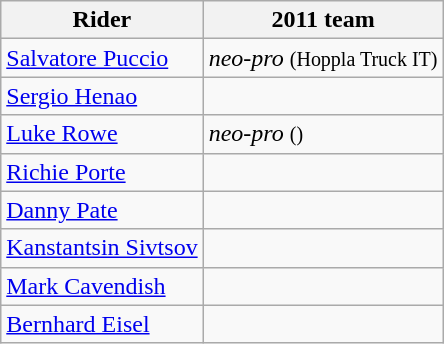<table class="wikitable">
<tr>
<th>Rider</th>
<th>2011 team</th>
</tr>
<tr>
<td><a href='#'>Salvatore Puccio</a></td>
<td><em>neo-pro</em> <small>(Hoppla Truck IT)</small></td>
</tr>
<tr>
<td><a href='#'>Sergio Henao</a></td>
<td></td>
</tr>
<tr>
<td><a href='#'>Luke Rowe</a></td>
<td><em>neo-pro</em> <small>()</small></td>
</tr>
<tr>
<td><a href='#'>Richie Porte</a></td>
<td></td>
</tr>
<tr>
<td><a href='#'>Danny Pate</a></td>
<td></td>
</tr>
<tr>
<td><a href='#'>Kanstantsin Sivtsov</a></td>
<td></td>
</tr>
<tr>
<td><a href='#'>Mark Cavendish</a></td>
<td></td>
</tr>
<tr>
<td><a href='#'>Bernhard Eisel</a></td>
<td></td>
</tr>
</table>
